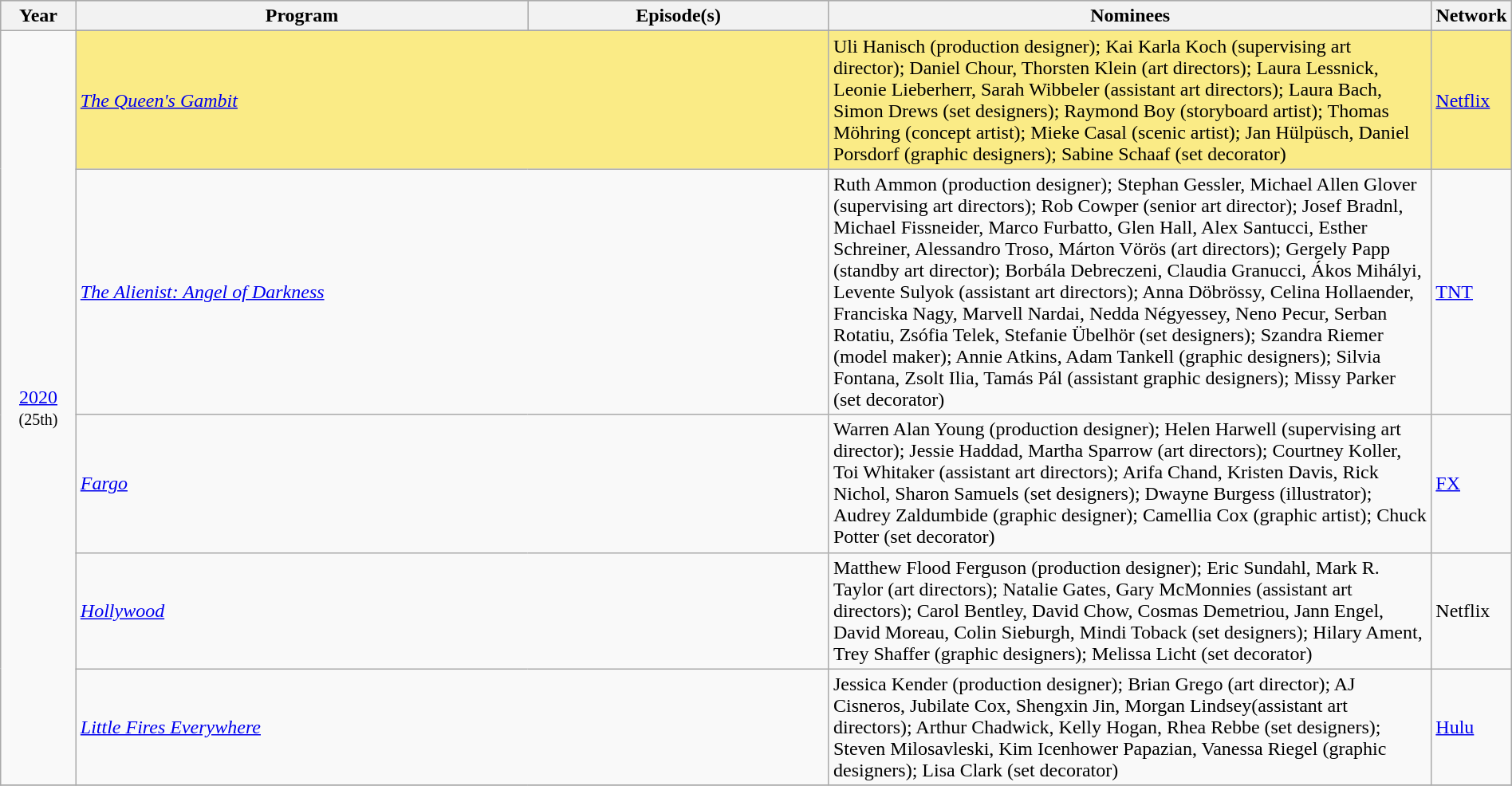<table class="wikitable" style="width:100%">
<tr bgcolor="#bebebe">
<th width="5%">Year</th>
<th width="30%">Program</th>
<th width="20%">Episode(s)</th>
<th width="40%">Nominees</th>
<th width="5%">Network</th>
</tr>
<tr>
<td rowspan=6 style="text-align:center"><a href='#'>2020</a><br><small>(25th)</small><br></td>
</tr>
<tr style="background:#FAEB86">
<td colspan="2"><em><a href='#'>The Queen's Gambit</a></em></td>
<td>Uli Hanisch (production designer); Kai Karla Koch (supervising art director); Daniel Chour, Thorsten Klein (art directors); Laura Lessnick, Leonie Lieberherr, Sarah Wibbeler (assistant art directors); Laura Bach, Simon Drews (set designers); Raymond Boy (storyboard artist); Thomas Möhring (concept artist);  Mieke Casal (scenic artist);  Jan Hülpüsch, Daniel Porsdorf (graphic designers); Sabine Schaaf (set decorator)</td>
<td><a href='#'>Netflix</a></td>
</tr>
<tr>
<td colspan="2"><em><a href='#'>The Alienist: Angel of Darkness</a></em></td>
<td>Ruth Ammon (production designer); Stephan Gessler, Michael Allen Glover (supervising art directors); Rob Cowper (senior art director); Josef Bradnl, Michael Fissneider, Marco Furbatto, Glen Hall, Alex Santucci, Esther Schreiner, Alessandro Troso, Márton Vörös (art directors); Gergely Papp (standby art director); Borbála Debreczeni, Claudia Granucci, Ákos Mihályi, Levente Sulyok (assistant art directors); Anna Döbrössy, Celina Hollaender, Franciska Nagy, Marvell Nardai, Nedda Négyessey, Neno Pecur, Serban Rotatiu, Zsófia Telek, Stefanie Übelhör (set designers); Szandra Riemer (model maker); Annie Atkins, Adam Tankell (graphic designers); Silvia Fontana, Zsolt Ilia, Tamás Pál (assistant graphic designers); Missy Parker (set decorator)</td>
<td><a href='#'>TNT</a></td>
</tr>
<tr>
<td colspan="2"><em><a href='#'>Fargo</a></em></td>
<td>Warren Alan Young (production designer); Helen Harwell (supervising art director); Jessie Haddad, Martha Sparrow (art directors); Courtney Koller, Toi Whitaker (assistant art directors); Arifa Chand, Kristen Davis, Rick Nichol, Sharon Samuels (set designers); Dwayne Burgess (illustrator); Audrey Zaldumbide (graphic designer); Camellia Cox (graphic artist); Chuck Potter (set decorator)</td>
<td><a href='#'>FX</a></td>
</tr>
<tr>
<td colspan="2"><em><a href='#'>Hollywood</a></em></td>
<td>Matthew Flood Ferguson (production designer); Eric Sundahl, Mark R. Taylor (art directors); Natalie Gates, Gary McMonnies (assistant art directors);  Carol Bentley, David Chow, Cosmas Demetriou, Jann Engel, David Moreau, Colin Sieburgh, Mindi Toback (set designers);  Hilary Ament, Trey Shaffer (graphic designers); Melissa Licht (set decorator)</td>
<td>Netflix</td>
</tr>
<tr>
<td colspan="2"><em><a href='#'>Little Fires Everywhere</a></em></td>
<td>Jessica Kender (production designer); Brian Grego (art director); AJ Cisneros, Jubilate Cox, Shengxin Jin, Morgan Lindsey(assistant art directors); Arthur Chadwick, Kelly Hogan, Rhea Rebbe (set designers); Steven Milosavleski, Kim Icenhower Papazian, Vanessa Riegel (graphic designers); Lisa Clark (set decorator)</td>
<td><a href='#'>Hulu</a></td>
</tr>
<tr>
</tr>
</table>
